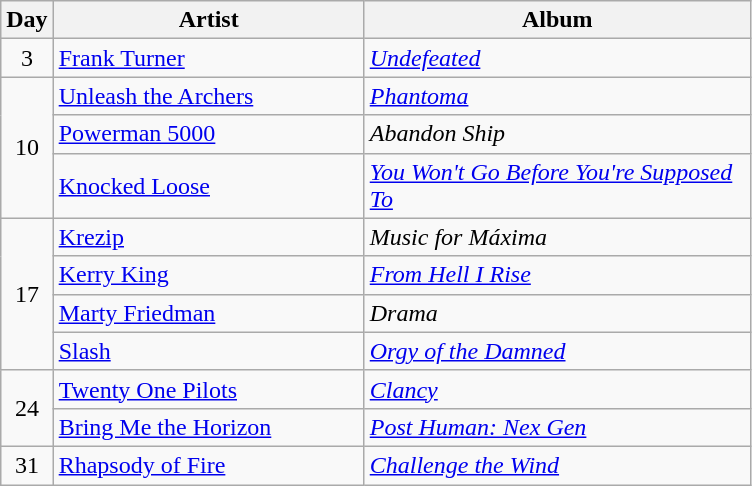<table class="wikitable" id="table_May">
<tr>
<th style="width:20px;">Day</th>
<th style="width:200px;">Artist</th>
<th style="width:250px;">Album</th>
</tr>
<tr>
<td style="text-align:center;" rowspan="1">3</td>
<td><a href='#'>Frank Turner</a></td>
<td><em><a href='#'>Undefeated</a></em></td>
</tr>
<tr>
<td style="text-align:center;" rowspan="3">10</td>
<td><a href='#'>Unleash the Archers</a></td>
<td><em><a href='#'>Phantoma</a></em></td>
</tr>
<tr>
<td><a href='#'>Powerman 5000</a></td>
<td><em>Abandon Ship</em></td>
</tr>
<tr>
<td><a href='#'>Knocked Loose</a></td>
<td><em><a href='#'>You Won't Go Before You're Supposed To</a></em></td>
</tr>
<tr>
<td style="text-align:center;" rowspan="4">17</td>
<td><a href='#'>Krezip</a></td>
<td><em>Music for Máxima</em></td>
</tr>
<tr>
<td><a href='#'>Kerry King</a></td>
<td><em><a href='#'>From Hell I Rise</a></em></td>
</tr>
<tr>
<td><a href='#'>Marty Friedman</a></td>
<td><em>Drama</em></td>
</tr>
<tr>
<td><a href='#'>Slash</a></td>
<td><em><a href='#'>Orgy of the Damned</a></em></td>
</tr>
<tr>
<td style="text-align:center;" rowspan="2">24</td>
<td><a href='#'>Twenty One Pilots</a></td>
<td><em><a href='#'>Clancy</a></em></td>
</tr>
<tr>
<td><a href='#'>Bring Me the Horizon</a></td>
<td><em><a href='#'>Post Human: Nex Gen</a></em></td>
</tr>
<tr>
<td style="text-align:center;" rowspan="1">31</td>
<td><a href='#'>Rhapsody of Fire</a></td>
<td><em><a href='#'>Challenge the Wind</a></em></td>
</tr>
</table>
